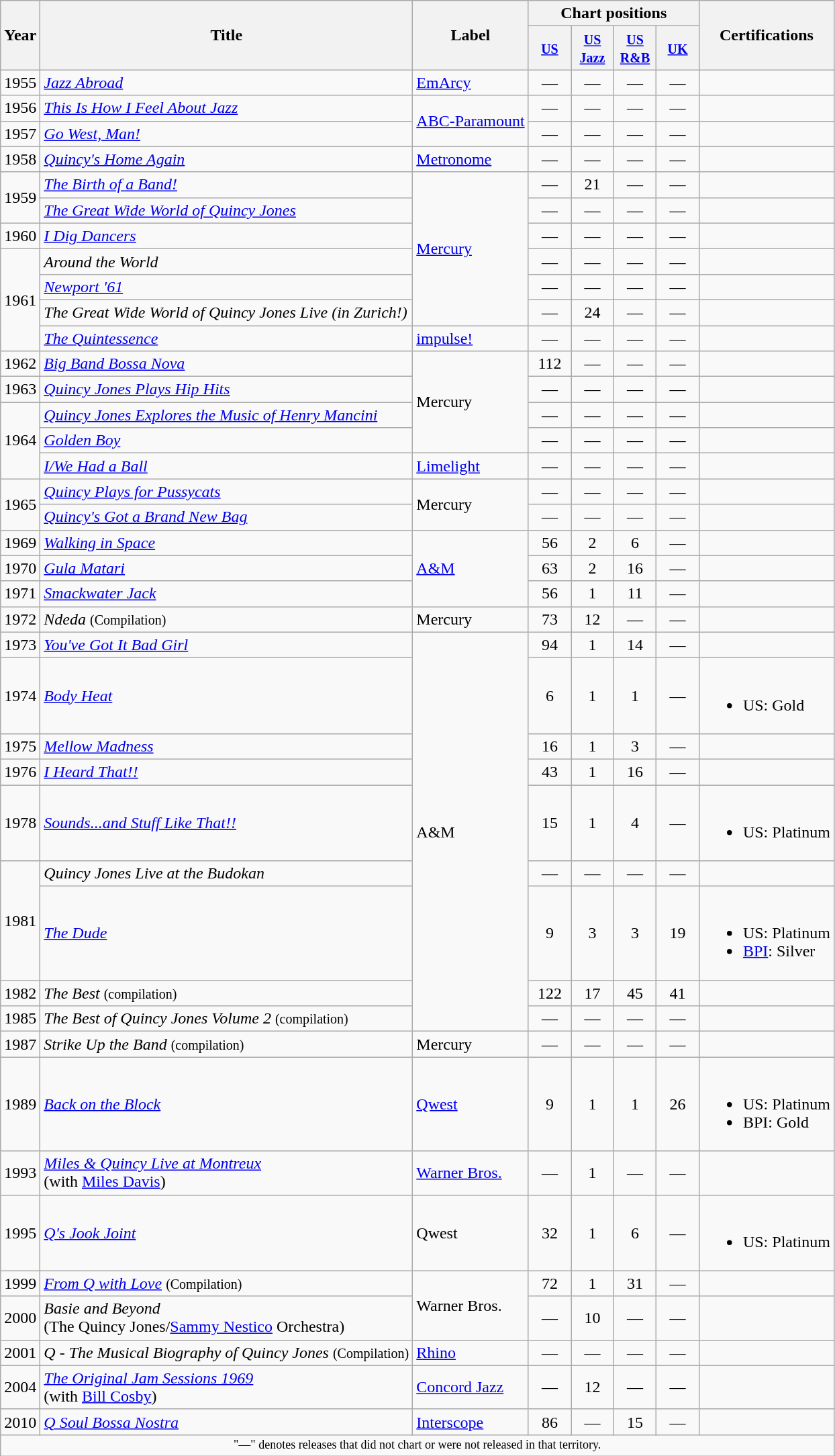<table class="wikitable">
<tr>
<th rowspan="2">Year</th>
<th rowspan="2">Title</th>
<th rowspan="2">Label</th>
<th colspan="4">Chart positions</th>
<th rowspan="2">Certifications</th>
</tr>
<tr>
<th width="35"><small><a href='#'>US</a></small><br></th>
<th width="35"><small><a href='#'>US Jazz</a></small><br></th>
<th width="35"><small><a href='#'>US R&B</a></small><br></th>
<th width="35"><small><a href='#'>UK</a></small><br></th>
</tr>
<tr>
<td>1955</td>
<td><em><a href='#'>Jazz Abroad</a></em></td>
<td><a href='#'>EmArcy</a></td>
<td style="text-align:center;">—</td>
<td style="text-align:center;">—</td>
<td style="text-align:center;">—</td>
<td style="text-align:center;">—</td>
<td></td>
</tr>
<tr>
<td>1956</td>
<td><em><a href='#'>This Is How I Feel About Jazz</a></em></td>
<td rowspan="2"><a href='#'>ABC-Paramount</a></td>
<td style="text-align:center;">—</td>
<td style="text-align:center;">—</td>
<td style="text-align:center;">—</td>
<td style="text-align:center;">—</td>
<td></td>
</tr>
<tr>
<td>1957</td>
<td><em><a href='#'>Go West, Man!</a></em></td>
<td style="text-align:center;">—</td>
<td style="text-align:center;">—</td>
<td style="text-align:center;">—</td>
<td style="text-align:center;">—</td>
<td></td>
</tr>
<tr>
<td>1958</td>
<td><em><a href='#'>Quincy's Home Again</a></em></td>
<td><a href='#'>Metronome</a></td>
<td style="text-align:center;">—</td>
<td style="text-align:center;">—</td>
<td style="text-align:center;">—</td>
<td style="text-align:center;">—</td>
<td></td>
</tr>
<tr>
<td rowspan="2">1959</td>
<td><em><a href='#'>The Birth of a Band!</a></em></td>
<td rowspan="6"><a href='#'>Mercury</a></td>
<td style="text-align:center;">—</td>
<td style="text-align:center;">21</td>
<td style="text-align:center;">—</td>
<td style="text-align:center;">—</td>
<td></td>
</tr>
<tr>
<td><em><a href='#'>The Great Wide World of Quincy Jones</a></em></td>
<td style="text-align:center;">—</td>
<td style="text-align:center;">—</td>
<td style="text-align:center;">—</td>
<td style="text-align:center;">—</td>
<td></td>
</tr>
<tr>
<td>1960</td>
<td><em><a href='#'>I Dig Dancers</a></em></td>
<td style="text-align:center;">—</td>
<td style="text-align:center;">—</td>
<td style="text-align:center;">—</td>
<td style="text-align:center;">—</td>
<td></td>
</tr>
<tr>
<td rowspan="4">1961</td>
<td><em>Around the World</em></td>
<td style="text-align:center;">—</td>
<td style="text-align:center;">—</td>
<td style="text-align:center;">—</td>
<td style="text-align:center;">—</td>
<td></td>
</tr>
<tr>
<td><em><a href='#'>Newport '61</a></em></td>
<td style="text-align:center;">—</td>
<td style="text-align:center;">—</td>
<td style="text-align:center;">—</td>
<td style="text-align:center;">—</td>
<td></td>
</tr>
<tr>
<td><em>The Great Wide World of Quincy Jones Live (in Zurich!)</em></td>
<td style="text-align:center;">—</td>
<td style="text-align:center;">24</td>
<td style="text-align:center;">—</td>
<td style="text-align:center;">—</td>
<td></td>
</tr>
<tr>
<td><em><a href='#'>The Quintessence</a></em></td>
<td><a href='#'>impulse!</a></td>
<td style="text-align:center;">—</td>
<td style="text-align:center;">—</td>
<td style="text-align:center;">—</td>
<td style="text-align:center;">—</td>
<td></td>
</tr>
<tr>
<td>1962</td>
<td><em><a href='#'>Big Band Bossa Nova</a></em></td>
<td rowspan="4">Mercury</td>
<td style="text-align:center;">112</td>
<td style="text-align:center;">—</td>
<td style="text-align:center;">—</td>
<td style="text-align:center;">—</td>
<td></td>
</tr>
<tr>
<td>1963</td>
<td><em><a href='#'>Quincy Jones Plays Hip Hits</a></em></td>
<td style="text-align:center;">—</td>
<td style="text-align:center;">—</td>
<td style="text-align:center;">—</td>
<td style="text-align:center;">—</td>
<td></td>
</tr>
<tr>
<td rowspan="3">1964</td>
<td><em><a href='#'>Quincy Jones Explores the Music of Henry Mancini</a></em></td>
<td style="text-align:center;">—</td>
<td style="text-align:center;">—</td>
<td style="text-align:center;">—</td>
<td style="text-align:center;">—</td>
<td></td>
</tr>
<tr>
<td><em><a href='#'>Golden Boy</a></em></td>
<td style="text-align:center;">—</td>
<td style="text-align:center;">—</td>
<td style="text-align:center;">—</td>
<td style="text-align:center;">—</td>
<td></td>
</tr>
<tr>
<td><em><a href='#'>I/We Had a Ball</a></em></td>
<td><a href='#'>Limelight</a></td>
<td style="text-align:center;">—</td>
<td style="text-align:center;">—</td>
<td style="text-align:center;">—</td>
<td style="text-align:center;">—</td>
<td></td>
</tr>
<tr>
<td rowspan="2">1965</td>
<td><em><a href='#'>Quincy Plays for Pussycats</a></em></td>
<td rowspan="2">Mercury</td>
<td style="text-align:center;">—</td>
<td style="text-align:center;">—</td>
<td style="text-align:center;">—</td>
<td style="text-align:center;">—</td>
<td></td>
</tr>
<tr>
<td><em><a href='#'>Quincy's Got a Brand New Bag</a></em></td>
<td style="text-align:center;">—</td>
<td style="text-align:center;">—</td>
<td style="text-align:center;">—</td>
<td style="text-align:center;">—</td>
<td></td>
</tr>
<tr>
<td>1969</td>
<td><em><a href='#'>Walking in Space</a></em></td>
<td rowspan="3"><a href='#'>A&M</a></td>
<td style="text-align:center;">56</td>
<td style="text-align:center;">2</td>
<td style="text-align:center;">6</td>
<td style="text-align:center;">—</td>
<td></td>
</tr>
<tr>
<td>1970</td>
<td><em><a href='#'>Gula Matari</a></em></td>
<td style="text-align:center;">63</td>
<td style="text-align:center;">2</td>
<td style="text-align:center;">16</td>
<td style="text-align:center;">—</td>
<td></td>
</tr>
<tr>
<td>1971</td>
<td><em><a href='#'>Smackwater Jack</a></em></td>
<td style="text-align:center;">56</td>
<td style="text-align:center;">1</td>
<td style="text-align:center;">11</td>
<td style="text-align:center;">—</td>
<td></td>
</tr>
<tr>
<td>1972</td>
<td><em>Ndeda</em> <small>(Compilation)</small></td>
<td>Mercury</td>
<td style="text-align:center;">73</td>
<td style="text-align:center;">12</td>
<td style="text-align:center;">—</td>
<td style="text-align:center;">—</td>
<td></td>
</tr>
<tr>
<td>1973</td>
<td><em><a href='#'>You've Got It Bad Girl</a></em></td>
<td rowspan="9">A&M</td>
<td style="text-align:center;">94</td>
<td style="text-align:center;">1</td>
<td style="text-align:center;">14</td>
<td style="text-align:center;">—</td>
<td></td>
</tr>
<tr>
<td>1974</td>
<td><em><a href='#'>Body Heat</a></em></td>
<td style="text-align:center;">6</td>
<td style="text-align:center;">1</td>
<td style="text-align:center;">1</td>
<td style="text-align:center;">—</td>
<td><br><ul><li>US: Gold</li></ul></td>
</tr>
<tr>
<td>1975</td>
<td><em><a href='#'>Mellow Madness</a></em></td>
<td style="text-align:center;">16</td>
<td style="text-align:center;">1</td>
<td style="text-align:center;">3</td>
<td style="text-align:center;">—</td>
<td></td>
</tr>
<tr>
<td>1976</td>
<td><em><a href='#'>I Heard That!!</a></em></td>
<td style="text-align:center;">43</td>
<td style="text-align:center;">1</td>
<td style="text-align:center;">16</td>
<td style="text-align:center;">—</td>
<td></td>
</tr>
<tr>
<td>1978</td>
<td><em><a href='#'>Sounds...and Stuff Like That!!</a></em></td>
<td style="text-align:center;">15</td>
<td style="text-align:center;">1</td>
<td style="text-align:center;">4</td>
<td style="text-align:center;">—</td>
<td><br><ul><li>US: Platinum</li></ul></td>
</tr>
<tr>
<td rowspan="2">1981</td>
<td><em>Quincy Jones Live at the Budokan</em></td>
<td style="text-align:center;">—</td>
<td style="text-align:center;">—</td>
<td style="text-align:center;">—</td>
<td style="text-align:center;">—</td>
<td></td>
</tr>
<tr>
<td><em><a href='#'>The Dude</a></em></td>
<td style="text-align:center;">9</td>
<td style="text-align:center;">3</td>
<td style="text-align:center;">3</td>
<td style="text-align:center;">19</td>
<td><br><ul><li>US: Platinum</li><li><a href='#'>BPI</a>: Silver</li></ul></td>
</tr>
<tr>
<td>1982</td>
<td><em>The Best</em> <small>(compilation)</small></td>
<td style="text-align:center;">122</td>
<td style="text-align:center;">17</td>
<td style="text-align:center;">45</td>
<td style="text-align:center;">41</td>
<td></td>
</tr>
<tr>
<td>1985</td>
<td><em>The Best of Quincy Jones Volume 2</em> <small>(compilation)</small></td>
<td style="text-align:center;">—</td>
<td style="text-align:center;">—</td>
<td style="text-align:center;">—</td>
<td style="text-align:center;">—</td>
<td></td>
</tr>
<tr>
<td>1987</td>
<td><em>Strike Up the Band</em> <small>(compilation)</small></td>
<td>Mercury</td>
<td style="text-align:center;">—</td>
<td style="text-align:center;">—</td>
<td style="text-align:center;">—</td>
<td style="text-align:center;">—</td>
<td></td>
</tr>
<tr>
<td>1989</td>
<td><em><a href='#'>Back on the Block</a></em></td>
<td><a href='#'>Qwest</a></td>
<td style="text-align:center;">9</td>
<td style="text-align:center;">1</td>
<td style="text-align:center;">1</td>
<td style="text-align:center;">26</td>
<td><br><ul><li>US: Platinum</li><li>BPI: Gold</li></ul></td>
</tr>
<tr>
<td>1993</td>
<td><em><a href='#'>Miles & Quincy Live at Montreux</a></em> <br>(with <a href='#'>Miles Davis</a>)</td>
<td><a href='#'>Warner Bros.</a></td>
<td style="text-align:center;">—</td>
<td style="text-align:center;">1</td>
<td style="text-align:center;">—</td>
<td style="text-align:center;">—</td>
<td></td>
</tr>
<tr>
<td>1995</td>
<td><em><a href='#'>Q's Jook Joint</a></em></td>
<td>Qwest</td>
<td style="text-align:center;">32</td>
<td style="text-align:center;">1</td>
<td style="text-align:center;">6</td>
<td style="text-align:center;">—</td>
<td><br><ul><li>US: Platinum</li></ul></td>
</tr>
<tr>
<td>1999</td>
<td><em><a href='#'>From Q with Love</a></em> <small>(Compilation)</small></td>
<td rowspan="2">Warner Bros.</td>
<td style="text-align:center;">72</td>
<td style="text-align:center;">1</td>
<td style="text-align:center;">31</td>
<td style="text-align:center;">—</td>
<td></td>
</tr>
<tr>
<td>2000</td>
<td><em>Basie and Beyond</em> <br>(The Quincy Jones/<a href='#'>Sammy Nestico</a> Orchestra)</td>
<td style="text-align:center;">—</td>
<td style="text-align:center;">10</td>
<td style="text-align:center;">—</td>
<td style="text-align:center;">—</td>
<td></td>
</tr>
<tr>
<td>2001</td>
<td><em>Q - The Musical Biography of Quincy Jones</em> <small>(Compilation)</small></td>
<td><a href='#'>Rhino</a></td>
<td style="text-align:center;">—</td>
<td style="text-align:center;">—</td>
<td style="text-align:center;">—</td>
<td style="text-align:center;">—</td>
<td></td>
</tr>
<tr>
<td>2004</td>
<td><em><a href='#'>The Original Jam Sessions 1969</a></em> <br>(with <a href='#'>Bill Cosby</a>)</td>
<td><a href='#'>Concord Jazz</a></td>
<td style="text-align:center;">—</td>
<td style="text-align:center;">12</td>
<td style="text-align:center;">—</td>
<td style="text-align:center;">—</td>
<td></td>
</tr>
<tr>
<td>2010</td>
<td><em><a href='#'>Q Soul Bossa Nostra</a></em></td>
<td><a href='#'>Interscope</a></td>
<td style="text-align:center;">86</td>
<td style="text-align:center;">—</td>
<td style="text-align:center;">15</td>
<td style="text-align:center;">—</td>
<td></td>
</tr>
<tr>
<td colspan="9" style="text-align:center; font-size:9pt;">"—" denotes releases that did not chart or were not released in that territory.</td>
</tr>
</table>
